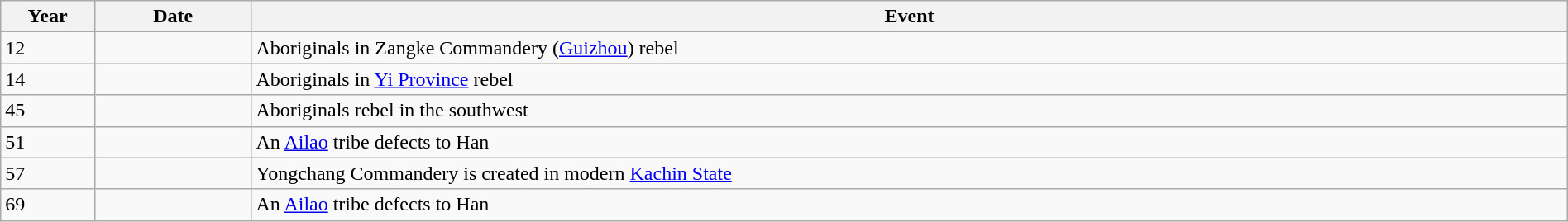<table class="wikitable" width="100%">
<tr>
<th style="width:6%">Year</th>
<th style="width:10%">Date</th>
<th>Event</th>
</tr>
<tr>
<td>12</td>
<td></td>
<td>Aboriginals in Zangke Commandery (<a href='#'>Guizhou</a>) rebel</td>
</tr>
<tr>
<td>14</td>
<td></td>
<td>Aboriginals in <a href='#'>Yi Province</a> rebel</td>
</tr>
<tr>
<td>45</td>
<td></td>
<td>Aboriginals rebel in the southwest</td>
</tr>
<tr>
<td>51</td>
<td></td>
<td>An <a href='#'>Ailao</a> tribe defects to Han</td>
</tr>
<tr>
<td>57</td>
<td></td>
<td>Yongchang Commandery is created in modern <a href='#'>Kachin State</a></td>
</tr>
<tr>
<td>69</td>
<td></td>
<td>An <a href='#'>Ailao</a> tribe defects to Han</td>
</tr>
</table>
